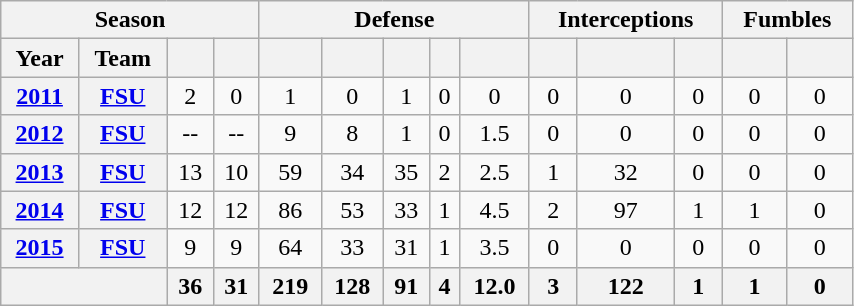<table class= "wikitable sortable" float="left" border="1" style="text-align:center; width:45%;">
<tr>
<th colspan=4>Season</th>
<th colspan=5>Defense</th>
<th colspan=3>Interceptions</th>
<th colspan=2>Fumbles</th>
</tr>
<tr>
<th>Year</th>
<th>Team</th>
<th></th>
<th></th>
<th></th>
<th></th>
<th></th>
<th></th>
<th></th>
<th></th>
<th></th>
<th></th>
<th></th>
<th></th>
</tr>
<tr>
<th><a href='#'>2011</a></th>
<th><a href='#'>FSU</a></th>
<td>2</td>
<td>0</td>
<td>1</td>
<td>0</td>
<td>1</td>
<td>0</td>
<td>0</td>
<td>0</td>
<td>0</td>
<td>0</td>
<td>0</td>
<td>0</td>
</tr>
<tr>
<th><a href='#'>2012</a></th>
<th><a href='#'>FSU</a></th>
<td>--</td>
<td>--</td>
<td>9</td>
<td>8</td>
<td>1</td>
<td>0</td>
<td>1.5</td>
<td>0</td>
<td>0</td>
<td>0</td>
<td>0</td>
<td>0</td>
</tr>
<tr>
<th><a href='#'>2013</a></th>
<th><a href='#'>FSU</a></th>
<td>13</td>
<td>10</td>
<td>59</td>
<td>34</td>
<td>35</td>
<td>2</td>
<td>2.5</td>
<td>1</td>
<td>32</td>
<td>0</td>
<td>0</td>
<td>0</td>
</tr>
<tr>
<th><a href='#'>2014</a></th>
<th><a href='#'>FSU</a></th>
<td>12</td>
<td>12</td>
<td>86</td>
<td>53</td>
<td>33</td>
<td>1</td>
<td>4.5</td>
<td>2</td>
<td>97</td>
<td>1</td>
<td>1</td>
<td>0</td>
</tr>
<tr>
<th><a href='#'>2015</a></th>
<th><a href='#'>FSU</a></th>
<td>9</td>
<td>9</td>
<td>64</td>
<td>33</td>
<td>31</td>
<td>1</td>
<td>3.5</td>
<td>0</td>
<td>0</td>
<td>0</td>
<td>0</td>
<td>0</td>
</tr>
<tr>
<th colspan="2"></th>
<th>36</th>
<th>31</th>
<th>219</th>
<th>128</th>
<th>91</th>
<th>4</th>
<th>12.0</th>
<th>3</th>
<th>122</th>
<th>1</th>
<th>1</th>
<th>0</th>
</tr>
</table>
